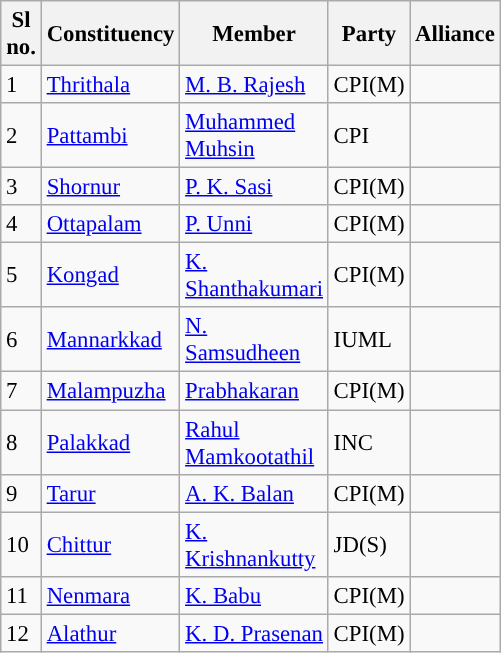<table class="wikitable sortable" style="font-size: 95%">
<tr>
<th width="20px">Sl no.</th>
<th width="75px">Constituency</th>
<th width="85px">Member</th>
<th width="35px">Party</th>
<th width="35px">Alliance</th>
</tr>
<tr>
<td>1</td>
<td><a href='#'>Thrithala</a></td>
<td><a href='#'>M. B. Rajesh</a></td>
<td style="background-color:">CPI(M)</td>
<td></td>
</tr>
<tr>
<td>2</td>
<td><a href='#'>Pattambi</a></td>
<td><a href='#'>Muhammed Muhsin</a></td>
<td style="background:">CPI</td>
<td></td>
</tr>
<tr>
<td>3</td>
<td><a href='#'>Shornur</a></td>
<td><a href='#'>P. K. Sasi</a></td>
<td style="background:">CPI(M)</td>
<td></td>
</tr>
<tr>
<td>4</td>
<td><a href='#'>Ottapalam</a></td>
<td><a href='#'>P. Unni</a></td>
<td style="background:">CPI(M)</td>
<td></td>
</tr>
<tr>
<td>5</td>
<td><a href='#'>Kongad</a></td>
<td><a href='#'>K. Shanthakumari</a></td>
<td style="background:">CPI(M)</td>
<td></td>
</tr>
<tr>
<td>6</td>
<td><a href='#'>Mannarkkad</a></td>
<td><a href='#'>N. Samsudheen</a></td>
<td style="background-color:">IUML</td>
<td></td>
</tr>
<tr>
<td>7</td>
<td><a href='#'>Malampuzha</a></td>
<td><a href='#'>Prabhakaran</a></td>
<td style="background:">CPI(M)</td>
<td></td>
</tr>
<tr>
<td>8</td>
<td><a href='#'>Palakkad</a></td>
<td><a href='#'>Rahul Mamkootathil</a></td>
<td style="background-color:">INC</td>
<td></td>
</tr>
<tr>
<td>9</td>
<td><a href='#'>Tarur</a></td>
<td><a href='#'>A. K. Balan</a></td>
<td style="background:">CPI(M)</td>
<td></td>
</tr>
<tr>
<td>10</td>
<td><a href='#'>Chittur</a></td>
<td><a href='#'>K. Krishnankutty</a></td>
<td style="background:">JD(S)</td>
<td></td>
</tr>
<tr>
<td>11</td>
<td><a href='#'>Nenmara</a></td>
<td><a href='#'>K. Babu</a></td>
<td style="background:">CPI(M)</td>
<td></td>
</tr>
<tr>
<td>12</td>
<td><a href='#'>Alathur</a></td>
<td><a href='#'>K. D. Prasenan</a></td>
<td style="background:">CPI(M)</td>
<td></td>
</tr>
</table>
